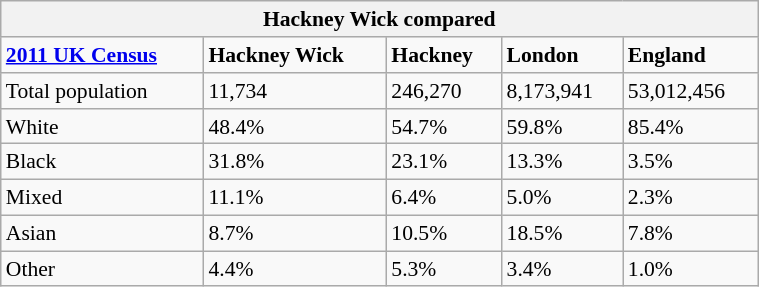<table class="wikitable" id="toc" cellspacing="5" style="float: right; margin-left: 1em; width: 40%; font-size: 90%;">
<tr>
<th colspan="5"><strong>Hackney Wick compared</strong></th>
</tr>
<tr>
<td><strong><a href='#'>2011 UK Census</a></strong></td>
<td><strong>Hackney Wick</strong></td>
<td><strong>Hackney</strong></td>
<td><strong>London</strong></td>
<td><strong>England</strong></td>
</tr>
<tr>
<td>Total population</td>
<td>11,734</td>
<td>246,270</td>
<td>8,173,941</td>
<td>53,012,456</td>
</tr>
<tr>
<td>White</td>
<td>48.4%</td>
<td>54.7%</td>
<td>59.8%</td>
<td>85.4%</td>
</tr>
<tr>
<td>Black</td>
<td>31.8%</td>
<td>23.1%</td>
<td>13.3%</td>
<td>3.5%</td>
</tr>
<tr>
<td>Mixed</td>
<td>11.1%</td>
<td>6.4%</td>
<td>5.0%</td>
<td>2.3%</td>
</tr>
<tr>
<td>Asian</td>
<td>8.7%</td>
<td>10.5%</td>
<td>18.5%</td>
<td>7.8%</td>
</tr>
<tr>
<td>Other</td>
<td>4.4%</td>
<td>5.3%</td>
<td>3.4%</td>
<td>1.0%</td>
</tr>
</table>
